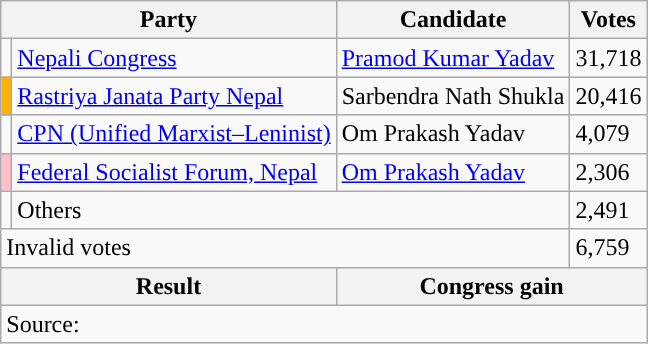<table class="wikitable">
<tr>
<th colspan="2">Party</th>
<th>Candidate</th>
<th>Votes</th>
</tr>
<tr>
<td style="background-color:"></td>
<td><a href='#'>Nepali Congress</a></td>
<td><a href='#'>Pramod Kumar Yadav</a></td>
<td>31,718</td>
</tr>
<tr>
<td style="background-color:#ffb300"></td>
<td><a href='#'>Rastriya Janata Party Nepal</a></td>
<td>Sarbendra Nath Shukla</td>
<td>20,416</td>
</tr>
<tr>
<td style="background-color:"></td>
<td><a href='#'>CPN (Unified Marxist–Leninist)</a></td>
<td>Om Prakash Yadav</td>
<td>4,079</td>
</tr>
<tr>
<td style="background-color:pink"></td>
<td><a href='#'>Federal Socialist Forum, Nepal</a></td>
<td><a href='#'>Om Prakash Yadav</a></td>
<td>2,306</td>
</tr>
<tr>
<td></td>
<td colspan="2">Others</td>
<td>2,491</td>
</tr>
<tr>
<td colspan="3">Invalid votes</td>
<td>6,759</td>
</tr>
<tr>
<th colspan="2">Result</th>
<th colspan="2">Congress gain</th>
</tr>
<tr>
<td colspan="4">Source: </td>
</tr>
</table>
